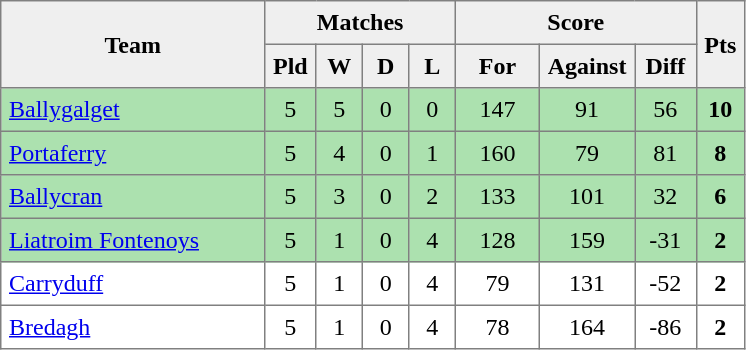<table style=border-collapse:collapse border=1 cellspacing=0 cellpadding=5>
<tr align=center bgcolor=#efefef>
<th rowspan=2 width=165>Team</th>
<th colspan=4>Matches</th>
<th colspan=3>Score</th>
<th rowspan=2width=20>Pts</th>
</tr>
<tr align=center bgcolor=#efefef>
<th width=20>Pld</th>
<th width=20>W</th>
<th width=20>D</th>
<th width=20>L</th>
<th width=45>For</th>
<th width=45>Against</th>
<th width=30>Diff</th>
</tr>
<tr align=center style="background:#ACE1AF;">
<td style="text-align:left;"><a href='#'>Ballygalget</a></td>
<td>5</td>
<td>5</td>
<td>0</td>
<td>0</td>
<td>147</td>
<td>91</td>
<td>56</td>
<td><strong>10</strong></td>
</tr>
<tr align=center style="background:#ACE1AF;">
<td style="text-align:left;"><a href='#'>Portaferry</a></td>
<td>5</td>
<td>4</td>
<td>0</td>
<td>1</td>
<td>160</td>
<td>79</td>
<td>81</td>
<td><strong>8</strong></td>
</tr>
<tr align=center style="background:#ACE1AF;">
<td style="text-align:left;"><a href='#'>Ballycran</a></td>
<td>5</td>
<td>3</td>
<td>0</td>
<td>2</td>
<td>133</td>
<td>101</td>
<td>32</td>
<td><strong>6</strong></td>
</tr>
<tr align=center style="background:#ACE1AF;">
<td style="text-align:left;"><a href='#'>Liatroim Fontenoys</a></td>
<td>5</td>
<td>1</td>
<td>0</td>
<td>4</td>
<td>128</td>
<td>159</td>
<td>-31</td>
<td><strong>2</strong></td>
</tr>
<tr align=center>
<td style="text-align:left;"><a href='#'>Carryduff</a></td>
<td>5</td>
<td>1</td>
<td>0</td>
<td>4</td>
<td>79</td>
<td>131</td>
<td>-52</td>
<td><strong>2</strong></td>
</tr>
<tr align=center>
<td style="text-align:left;"><a href='#'>Bredagh</a></td>
<td>5</td>
<td>1</td>
<td>0</td>
<td>4</td>
<td>78</td>
<td>164</td>
<td>-86</td>
<td><strong>2</strong></td>
</tr>
</table>
